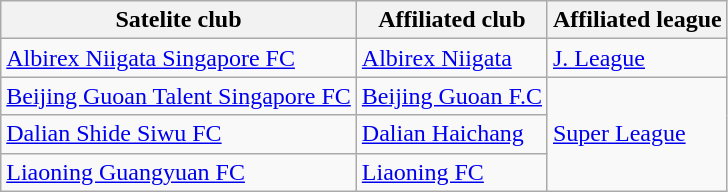<table class="wikitable">
<tr>
<th>Satelite club</th>
<th>Affiliated club</th>
<th>Affiliated league</th>
</tr>
<tr>
<td><a href='#'>Albirex Niigata Singapore FC</a></td>
<td> <a href='#'>Albirex Niigata</a></td>
<td> <a href='#'>J. League</a></td>
</tr>
<tr>
<td><a href='#'>Beijing Guoan Talent Singapore FC</a></td>
<td> <a href='#'>Beijing Guoan F.C</a></td>
<td rowspan="3"> <a href='#'>Super League</a></td>
</tr>
<tr>
<td><a href='#'>Dalian Shide Siwu FC</a></td>
<td> <a href='#'>Dalian Haichang</a></td>
</tr>
<tr>
<td><a href='#'>Liaoning Guangyuan FC</a></td>
<td> <a href='#'>Liaoning FC</a></td>
</tr>
</table>
